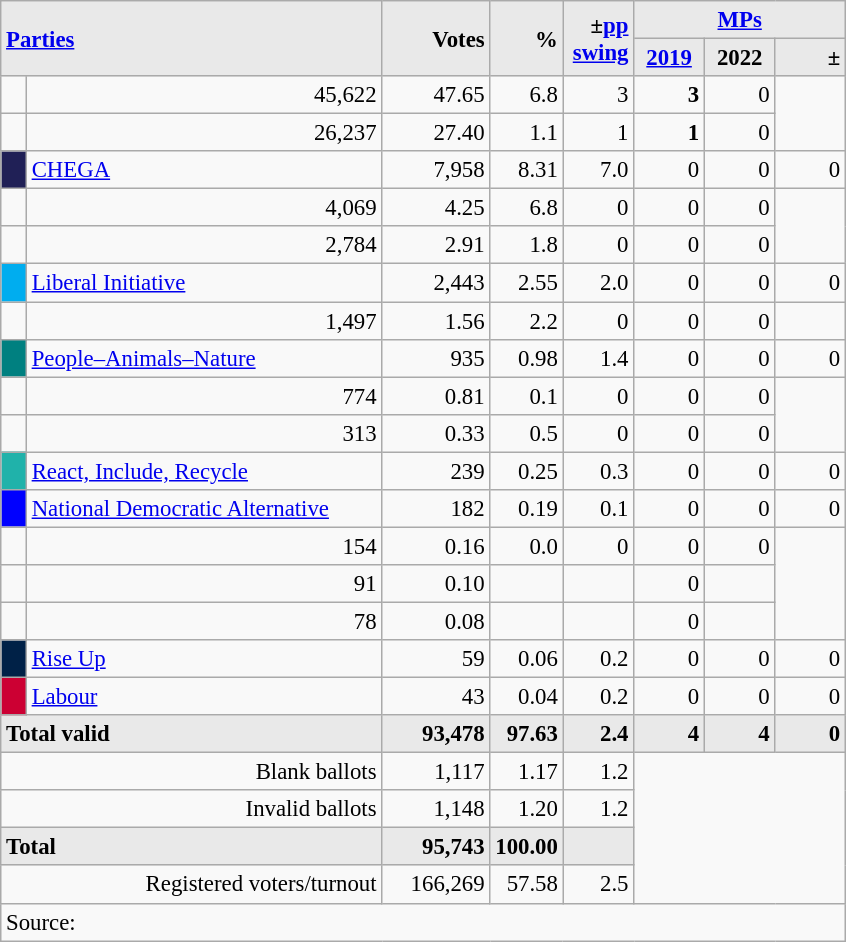<table class="wikitable" style="text-align:right; font-size:95%;">
<tr>
<th rowspan="2" colspan="2" style="background:#e9e9e9; text-align:left;" alignleft><a href='#'>Parties</a></th>
<th rowspan="2" style="background:#e9e9e9; text-align:right;">Votes</th>
<th rowspan="2" style="background:#e9e9e9; text-align:right;">%</th>
<th rowspan="2" style="background:#e9e9e9; text-align:right;">±<a href='#'>pp</a> <a href='#'>swing</a></th>
<th colspan="3" style="background:#e9e9e9; text-align:center;"><a href='#'>MPs</a></th>
</tr>
<tr style="background-color:#E9E9E9">
<th style="background-color:#E9E9E9;text-align:center;"><a href='#'>2019</a></th>
<th style="background-color:#E9E9E9;text-align:center;">2022</th>
<th style="background:#e9e9e9; text-align:right;">±</th>
</tr>
<tr>
<td></td>
<td>45,622</td>
<td>47.65</td>
<td>6.8</td>
<td>3</td>
<td><strong>3</strong></td>
<td>0</td>
</tr>
<tr>
<td></td>
<td>26,237</td>
<td>27.40</td>
<td>1.1</td>
<td>1</td>
<td><strong>1</strong></td>
<td>0</td>
</tr>
<tr>
<td style="width: 10px" bgcolor="#202056" align="center"></td>
<td align="left"><a href='#'>CHEGA</a></td>
<td>7,958</td>
<td>8.31</td>
<td>7.0</td>
<td>0</td>
<td>0</td>
<td>0</td>
</tr>
<tr>
<td></td>
<td>4,069</td>
<td>4.25</td>
<td>6.8</td>
<td>0</td>
<td>0</td>
<td>0</td>
</tr>
<tr>
<td></td>
<td>2,784</td>
<td>2.91</td>
<td>1.8</td>
<td>0</td>
<td>0</td>
<td>0</td>
</tr>
<tr>
<td style="width: 10px" bgcolor="#00ADEF" align="center"></td>
<td align="left"><a href='#'>Liberal Initiative</a></td>
<td>2,443</td>
<td>2.55</td>
<td>2.0</td>
<td>0</td>
<td>0</td>
<td>0</td>
</tr>
<tr>
<td></td>
<td>1,497</td>
<td>1.56</td>
<td>2.2</td>
<td>0</td>
<td>0</td>
<td>0</td>
</tr>
<tr>
<td style="width: 10px" bgcolor="teal" align="center"></td>
<td align="left"><a href='#'>People–Animals–Nature</a></td>
<td>935</td>
<td>0.98</td>
<td>1.4</td>
<td>0</td>
<td>0</td>
<td>0</td>
</tr>
<tr>
<td></td>
<td>774</td>
<td>0.81</td>
<td>0.1</td>
<td>0</td>
<td>0</td>
<td>0</td>
</tr>
<tr>
<td></td>
<td>313</td>
<td>0.33</td>
<td>0.5</td>
<td>0</td>
<td>0</td>
<td>0</td>
</tr>
<tr>
<td style="width: 10px" bgcolor="LightSeaGreen" align="center"></td>
<td align="left"><a href='#'>React, Include, Recycle</a></td>
<td>239</td>
<td>0.25</td>
<td>0.3</td>
<td>0</td>
<td>0</td>
<td>0</td>
</tr>
<tr>
<td style="width: 10px" bgcolor="blue" align="center"></td>
<td align="left"><a href='#'>National Democratic Alternative</a></td>
<td>182</td>
<td>0.19</td>
<td>0.1</td>
<td>0</td>
<td>0</td>
<td>0</td>
</tr>
<tr>
<td></td>
<td>154</td>
<td>0.16</td>
<td>0.0</td>
<td>0</td>
<td>0</td>
<td>0</td>
</tr>
<tr>
<td></td>
<td>91</td>
<td>0.10</td>
<td></td>
<td></td>
<td>0</td>
<td></td>
</tr>
<tr>
<td></td>
<td>78</td>
<td>0.08</td>
<td></td>
<td></td>
<td>0</td>
<td></td>
</tr>
<tr>
<td style="width: 10px" bgcolor="#002147" align="center"></td>
<td align="left"><a href='#'>Rise Up</a></td>
<td>59</td>
<td>0.06</td>
<td>0.2</td>
<td>0</td>
<td>0</td>
<td>0</td>
</tr>
<tr>
<td style="width: 10px" bgcolor="#CC0033" align="center"></td>
<td align="left"><a href='#'>Labour</a></td>
<td>43</td>
<td>0.04</td>
<td>0.2</td>
<td>0</td>
<td>0</td>
<td>0</td>
</tr>
<tr>
<td colspan=2 width="247" align=left style="background-color:#E9E9E9"><strong>Total valid</strong></td>
<td width="65" align="right" style="background-color:#E9E9E9"><strong>93,478</strong></td>
<td width="40" align="right" style="background-color:#E9E9E9"><strong>97.63</strong></td>
<td width="40" align="right" style="background-color:#E9E9E9"><strong>2.4</strong></td>
<td width="40" align="right" style="background-color:#E9E9E9"><strong>4</strong></td>
<td width="40" align="right" style="background-color:#E9E9E9"><strong>4</strong></td>
<td width="40" align="right" style="background-color:#E9E9E9"><strong>0</strong></td>
</tr>
<tr>
<td colspan=2>Blank ballots</td>
<td>1,117</td>
<td>1.17</td>
<td>1.2</td>
<td colspan=4 rowspan=4></td>
</tr>
<tr>
<td colspan=2>Invalid ballots</td>
<td>1,148</td>
<td>1.20</td>
<td>1.2</td>
</tr>
<tr>
<td colspan=2 align=left style="background-color:#E9E9E9"><strong>Total</strong></td>
<td width="50" align="right" style="background-color:#E9E9E9"><strong>95,743</strong></td>
<td width="40" align="right" style="background-color:#E9E9E9"><strong>100.00</strong></td>
<td width="40" align="right" style="background-color:#E9E9E9"></td>
</tr>
<tr>
<td colspan=2>Registered voters/turnout</td>
<td>166,269</td>
<td>57.58</td>
<td>2.5</td>
</tr>
<tr>
<td colspan=11 align=left>Source: </td>
</tr>
</table>
